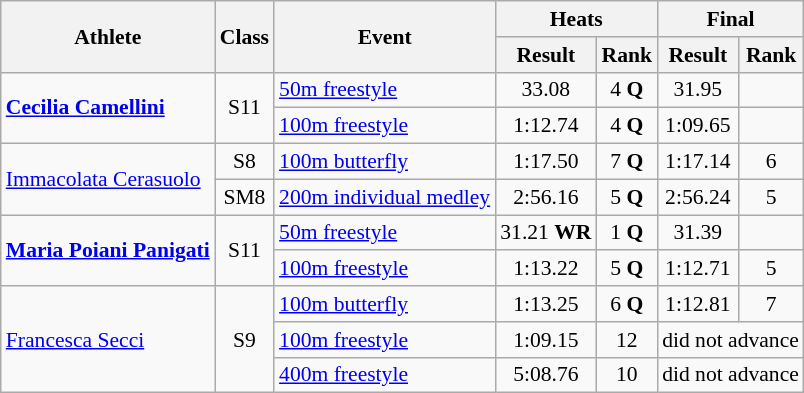<table class=wikitable style="font-size:90%">
<tr>
<th rowspan="2">Athlete</th>
<th rowspan="2">Class</th>
<th rowspan="2">Event</th>
<th colspan="2">Heats</th>
<th colspan="2">Final</th>
</tr>
<tr>
<th>Result</th>
<th>Rank</th>
<th>Result</th>
<th>Rank</th>
</tr>
<tr>
<td rowspan="2"><strong><a href='#'>Cecilia Camellini</a></strong></td>
<td rowspan="2" style="text-align:center;">S11</td>
<td><a href='#'>50m freestyle</a></td>
<td style="text-align:center;">33.08</td>
<td style="text-align:center;">4 <strong>Q</strong></td>
<td style="text-align:center;">31.95</td>
<td style="text-align:center;"></td>
</tr>
<tr>
<td><a href='#'>100m freestyle</a></td>
<td style="text-align:center;">1:12.74</td>
<td style="text-align:center;">4 <strong>Q</strong></td>
<td style="text-align:center;">1:09.65</td>
<td style="text-align:center;"></td>
</tr>
<tr>
<td rowspan="2"><a href='#'>Immacolata Cerasuolo</a></td>
<td style="text-align:center;">S8</td>
<td><a href='#'>100m butterfly</a></td>
<td style="text-align:center;">1:17.50</td>
<td style="text-align:center;">7 <strong>Q</strong></td>
<td style="text-align:center;">1:17.14</td>
<td style="text-align:center;">6</td>
</tr>
<tr>
<td style="text-align:center;">SM8</td>
<td><a href='#'>200m individual medley</a></td>
<td style="text-align:center;">2:56.16</td>
<td style="text-align:center;">5 <strong>Q</strong></td>
<td style="text-align:center;">2:56.24</td>
<td style="text-align:center;">5</td>
</tr>
<tr>
<td rowspan="2"><strong><a href='#'>Maria Poiani Panigati</a></strong></td>
<td rowspan="2" style="text-align:center;">S11</td>
<td><a href='#'>50m freestyle</a></td>
<td style="text-align:center;">31.21 <strong>WR</strong></td>
<td style="text-align:center;">1 <strong>Q</strong></td>
<td style="text-align:center;">31.39</td>
<td style="text-align:center;"></td>
</tr>
<tr>
<td><a href='#'>100m freestyle</a></td>
<td style="text-align:center;">1:13.22</td>
<td style="text-align:center;">5 <strong>Q</strong></td>
<td style="text-align:center;">1:12.71</td>
<td style="text-align:center;">5</td>
</tr>
<tr>
<td rowspan="3"><a href='#'>Francesca Secci</a></td>
<td rowspan="3" style="text-align:center;">S9</td>
<td><a href='#'>100m butterfly</a></td>
<td style="text-align:center;">1:13.25</td>
<td style="text-align:center;">6 <strong>Q</strong></td>
<td style="text-align:center;">1:12.81</td>
<td style="text-align:center;">7</td>
</tr>
<tr>
<td><a href='#'>100m freestyle</a></td>
<td style="text-align:center;">1:09.15</td>
<td style="text-align:center;">12</td>
<td style="text-align:center;" colspan="2">did not advance</td>
</tr>
<tr>
<td><a href='#'>400m freestyle</a></td>
<td style="text-align:center;">5:08.76</td>
<td style="text-align:center;">10</td>
<td style="text-align:center;" colspan="2">did not advance</td>
</tr>
</table>
